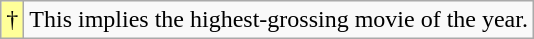<table class="wikitable">
<tr>
<td style="background-color:#FFFF99"align="center">†</td>
<td>This implies the highest-grossing movie of the year.</td>
</tr>
</table>
